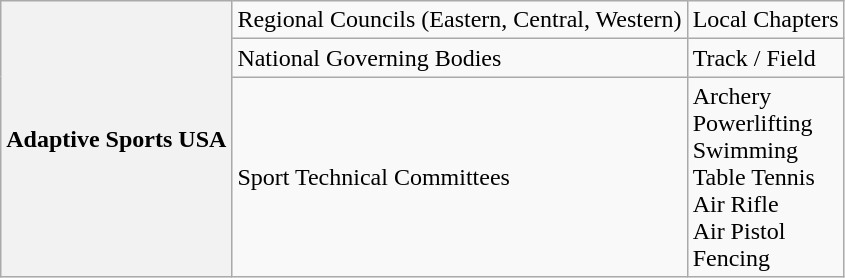<table class="wikitable">
<tr>
<th rowspan="3">Adaptive Sports USA</th>
<td>Regional Councils (Eastern, Central, Western)</td>
<td>Local Chapters</td>
</tr>
<tr>
<td>National Governing Bodies</td>
<td colspan="2">Track / Field</td>
</tr>
<tr>
<td>Sport Technical Committees</td>
<td colspan="2">Archery <br>Powerlifting<br>Swimming<br>Table Tennis<br>Air Rifle<br>Air Pistol<br>Fencing</td>
</tr>
</table>
